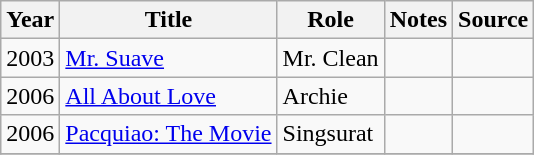<table class="wikitable sortable">
<tr>
<th>Year</th>
<th>Title</th>
<th>Role</th>
<th class="unsortable">Notes</th>
<th class="unsortable">Source</th>
</tr>
<tr>
<td>2003</td>
<td><a href='#'>Mr. Suave</a></td>
<td>Mr. Clean</td>
<td></td>
<td></td>
</tr>
<tr>
<td>2006</td>
<td><a href='#'>All About Love</a></td>
<td>Archie</td>
<td></td>
<td></td>
</tr>
<tr>
<td>2006</td>
<td><a href='#'>Pacquiao: The Movie</a></td>
<td>Singsurat</td>
<td></td>
<td></td>
</tr>
<tr>
</tr>
</table>
